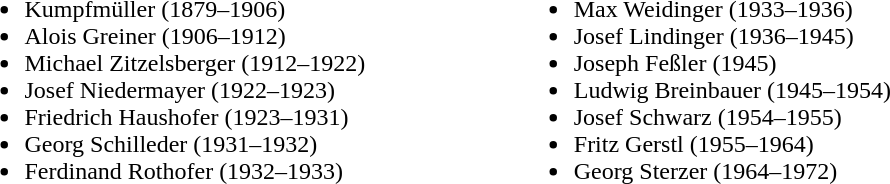<table>
<tr valign="top">
<td style="padding-right:6em;"><br><ul><li>Kumpfmüller (1879–1906)</li><li>Alois Greiner (1906–1912)</li><li>Michael Zitzelsberger (1912–1922)</li><li>Josef Niedermayer (1922–1923)</li><li>Friedrich Haushofer (1923–1931)</li><li>Georg Schilleder (1931–1932)</li><li>Ferdinand Rothofer (1932–1933)</li></ul></td>
<td><br><ul><li>Max Weidinger (1933–1936)</li><li>Josef Lindinger (1936–1945)</li><li>Joseph Feßler (1945)</li><li>Ludwig Breinbauer (1945–1954)</li><li>Josef Schwarz (1954–1955)</li><li>Fritz Gerstl (1955–1964)</li><li>Georg Sterzer (1964–1972)</li></ul></td>
</tr>
</table>
